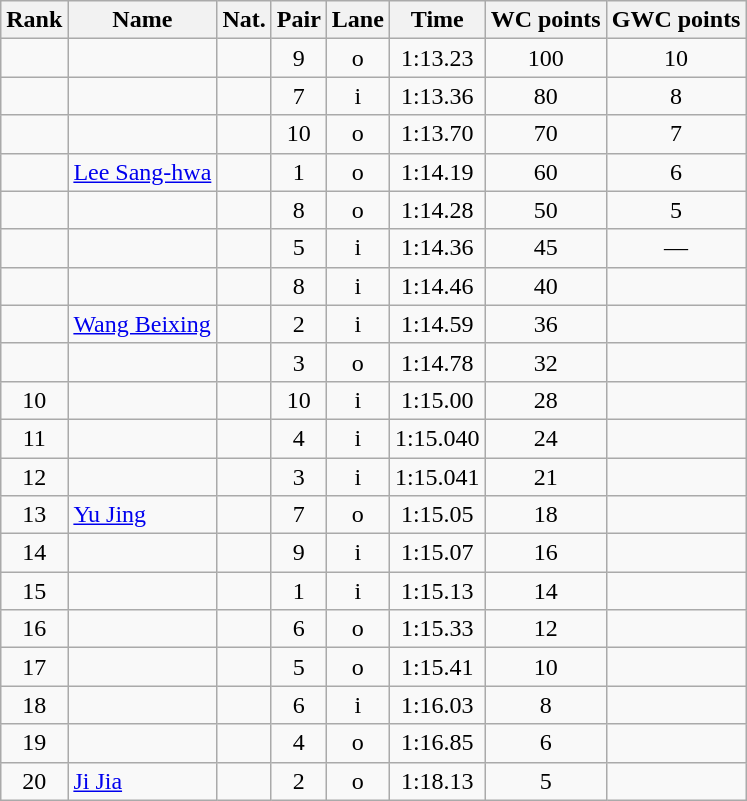<table class="wikitable sortable" style="text-align:center">
<tr>
<th>Rank</th>
<th>Name</th>
<th>Nat.</th>
<th>Pair</th>
<th>Lane</th>
<th>Time</th>
<th>WC points</th>
<th>GWC points</th>
</tr>
<tr>
<td></td>
<td align=left></td>
<td></td>
<td>9</td>
<td>o</td>
<td>1:13.23</td>
<td>100</td>
<td>10</td>
</tr>
<tr>
<td></td>
<td align=left></td>
<td></td>
<td>7</td>
<td>i</td>
<td>1:13.36</td>
<td>80</td>
<td>8</td>
</tr>
<tr>
<td></td>
<td align=left></td>
<td></td>
<td>10</td>
<td>o</td>
<td>1:13.70</td>
<td>70</td>
<td>7</td>
</tr>
<tr>
<td></td>
<td align=left><a href='#'>Lee Sang-hwa</a></td>
<td></td>
<td>1</td>
<td>o</td>
<td>1:14.19</td>
<td>60</td>
<td>6</td>
</tr>
<tr>
<td></td>
<td align=left></td>
<td></td>
<td>8</td>
<td>o</td>
<td>1:14.28</td>
<td>50</td>
<td>5</td>
</tr>
<tr>
<td></td>
<td align=left></td>
<td></td>
<td>5</td>
<td>i</td>
<td>1:14.36</td>
<td>45</td>
<td>—</td>
</tr>
<tr>
<td></td>
<td align=left></td>
<td></td>
<td>8</td>
<td>i</td>
<td>1:14.46</td>
<td>40</td>
<td></td>
</tr>
<tr>
<td></td>
<td align=left><a href='#'>Wang Beixing</a></td>
<td></td>
<td>2</td>
<td>i</td>
<td>1:14.59</td>
<td>36</td>
<td></td>
</tr>
<tr>
<td></td>
<td align=left></td>
<td></td>
<td>3</td>
<td>o</td>
<td>1:14.78</td>
<td>32</td>
<td></td>
</tr>
<tr>
<td>10</td>
<td align=left></td>
<td></td>
<td>10</td>
<td>i</td>
<td>1:15.00</td>
<td>28</td>
<td></td>
</tr>
<tr>
<td>11</td>
<td align=left></td>
<td></td>
<td>4</td>
<td>i</td>
<td>1:15.040</td>
<td>24</td>
<td></td>
</tr>
<tr>
<td>12</td>
<td align=left></td>
<td></td>
<td>3</td>
<td>i</td>
<td>1:15.041</td>
<td>21</td>
<td></td>
</tr>
<tr>
<td>13</td>
<td align=left><a href='#'>Yu Jing</a></td>
<td></td>
<td>7</td>
<td>o</td>
<td>1:15.05</td>
<td>18</td>
<td></td>
</tr>
<tr>
<td>14</td>
<td align=left></td>
<td></td>
<td>9</td>
<td>i</td>
<td>1:15.07</td>
<td>16</td>
<td></td>
</tr>
<tr>
<td>15</td>
<td align=left></td>
<td></td>
<td>1</td>
<td>i</td>
<td>1:15.13</td>
<td>14</td>
<td></td>
</tr>
<tr>
<td>16</td>
<td align=left></td>
<td></td>
<td>6</td>
<td>o</td>
<td>1:15.33</td>
<td>12</td>
<td></td>
</tr>
<tr>
<td>17</td>
<td align=left></td>
<td></td>
<td>5</td>
<td>o</td>
<td>1:15.41</td>
<td>10</td>
<td></td>
</tr>
<tr>
<td>18</td>
<td align=left></td>
<td></td>
<td>6</td>
<td>i</td>
<td>1:16.03</td>
<td>8</td>
<td></td>
</tr>
<tr>
<td>19</td>
<td align=left></td>
<td></td>
<td>4</td>
<td>o</td>
<td>1:16.85</td>
<td>6</td>
<td></td>
</tr>
<tr>
<td>20</td>
<td align=left><a href='#'>Ji Jia</a></td>
<td></td>
<td>2</td>
<td>o</td>
<td>1:18.13</td>
<td>5</td>
<td></td>
</tr>
</table>
